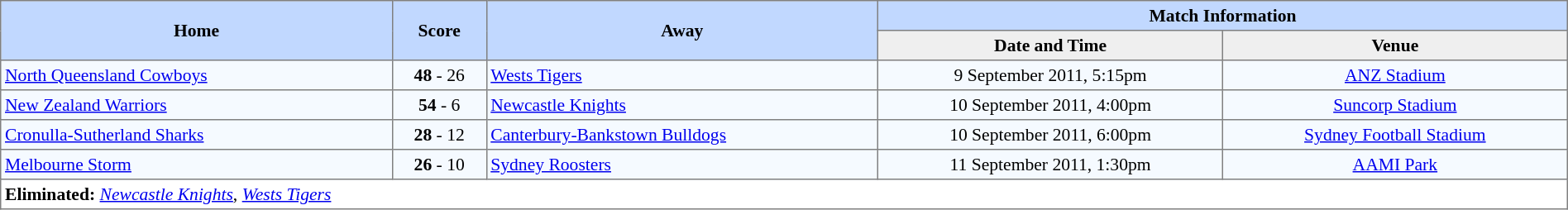<table border=1 style="border-collapse:collapse; font-size:90%; text-align:center;" cellpadding=3 cellspacing=0 width=100%>
<tr bgcolor=#C1D8FF>
<th rowspan=2 width=25%>Home</th>
<th rowspan=2 width=6%>Score</th>
<th rowspan=2 width=25%>Away</th>
<th colspan=6>Match Information</th>
</tr>
<tr bgcolor=#EFEFEF>
<th width=22%>Date and Time</th>
<th width=22%>Venue</th>
</tr>
<tr style="text-align:center; background:#f5faff;">
<td align=left> <a href='#'>North Queensland Cowboys</a></td>
<td><strong>48</strong> - 26</td>
<td align=left> <a href='#'>Wests Tigers</a></td>
<td>9 September 2011, 5:15pm</td>
<td><a href='#'>ANZ Stadium</a></td>
</tr>
<tr style="text-align:center; background:#f5faff;">
<td align=left> <a href='#'>New Zealand Warriors</a></td>
<td><strong>54</strong> - 6</td>
<td align=left> <a href='#'>Newcastle Knights</a></td>
<td>10 September 2011, 4:00pm</td>
<td><a href='#'>Suncorp Stadium</a></td>
</tr>
<tr style="text-align:center; background:#f5faff;">
<td align=left> <a href='#'>Cronulla-Sutherland Sharks</a></td>
<td><strong>28</strong> - 12</td>
<td align=left> <a href='#'>Canterbury-Bankstown Bulldogs</a></td>
<td>10 September 2011, 6:00pm</td>
<td><a href='#'>Sydney Football Stadium</a></td>
</tr>
<tr style="text-align:center; background:#f5faff;">
<td align=left> <a href='#'>Melbourne Storm</a></td>
<td><strong>26</strong> - 10</td>
<td align=left> <a href='#'>Sydney Roosters</a></td>
<td>11 September 2011, 1:30pm</td>
<td><a href='#'>AAMI Park</a></td>
</tr>
<tr>
<td colspan="7" style="text-align:left;"><strong>Eliminated:</strong>  <em><a href='#'>Newcastle Knights</a></em>,  <em><a href='#'>Wests Tigers</a></em></td>
</tr>
</table>
